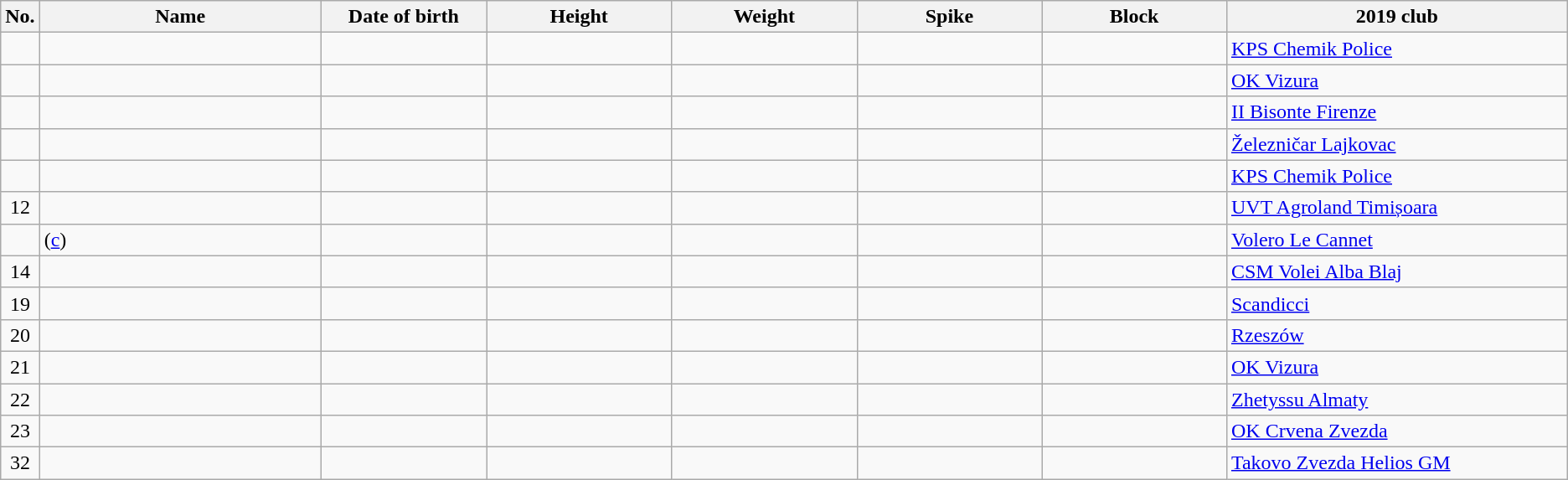<table class="wikitable sortable" style="font-size:100%; text-align:center;">
<tr>
<th>No.</th>
<th style="width:14em">Name</th>
<th style="width:8em">Date of birth</th>
<th style="width:9em">Height</th>
<th style="width:9em">Weight</th>
<th style="width:9em">Spike</th>
<th style="width:9em">Block</th>
<th style="width:17em">2019 club</th>
</tr>
<tr>
<td></td>
<td align=left></td>
<td align=right></td>
<td></td>
<td></td>
<td></td>
<td></td>
<td align=left> <a href='#'>KPS Chemik Police</a></td>
</tr>
<tr>
<td></td>
<td align=left></td>
<td align=right></td>
<td></td>
<td></td>
<td></td>
<td></td>
<td align=left> <a href='#'>OK Vizura</a></td>
</tr>
<tr>
<td></td>
<td align=left></td>
<td align=right></td>
<td></td>
<td></td>
<td></td>
<td></td>
<td align=left> <a href='#'>II Bisonte Firenze</a></td>
</tr>
<tr>
<td></td>
<td align=left></td>
<td align=right></td>
<td></td>
<td></td>
<td></td>
<td></td>
<td align=left> <a href='#'>Železničar Lajkovac</a></td>
</tr>
<tr>
<td></td>
<td align=left></td>
<td align=right></td>
<td></td>
<td></td>
<td></td>
<td></td>
<td align=left> <a href='#'>KPS Chemik Police</a></td>
</tr>
<tr>
<td>12</td>
<td align=left></td>
<td align=right></td>
<td></td>
<td></td>
<td></td>
<td></td>
<td align=left> <a href='#'>UVT Agroland Timișoara</a></td>
</tr>
<tr>
<td></td>
<td align=left> (<a href='#'>c</a>)</td>
<td align=right></td>
<td></td>
<td></td>
<td></td>
<td></td>
<td align=left> <a href='#'>Volero Le Cannet</a></td>
</tr>
<tr>
<td>14</td>
<td align=left></td>
<td align=right></td>
<td></td>
<td></td>
<td></td>
<td></td>
<td align=left> <a href='#'>CSM Volei Alba Blaj</a></td>
</tr>
<tr>
<td>19</td>
<td align=left></td>
<td align=right></td>
<td></td>
<td></td>
<td></td>
<td></td>
<td align=left> <a href='#'>Scandicci</a></td>
</tr>
<tr>
<td>20</td>
<td align=left></td>
<td align=right></td>
<td></td>
<td></td>
<td></td>
<td></td>
<td align=left> <a href='#'>Rzeszów</a></td>
</tr>
<tr>
<td>21</td>
<td align=left></td>
<td align=right></td>
<td></td>
<td></td>
<td></td>
<td></td>
<td align=left> <a href='#'>OK Vizura</a></td>
</tr>
<tr>
<td>22</td>
<td align=left></td>
<td align=right></td>
<td></td>
<td></td>
<td></td>
<td></td>
<td align=left> <a href='#'>Zhetyssu Almaty</a></td>
</tr>
<tr>
<td>23</td>
<td align=left></td>
<td align=right></td>
<td></td>
<td></td>
<td></td>
<td></td>
<td align=left> <a href='#'>OK Crvena Zvezda</a></td>
</tr>
<tr>
<td>32</td>
<td align=left></td>
<td align=right></td>
<td></td>
<td></td>
<td></td>
<td></td>
<td align=left> <a href='#'>Takovo Zvezda Helios GM</a></td>
</tr>
</table>
